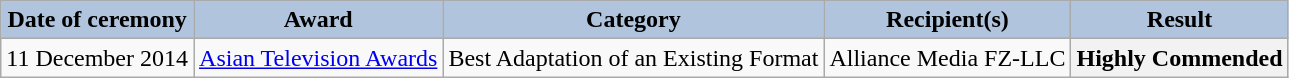<table class="wikitable">
<tr align="center">
<th style="background:#B0C4DE;">Date of ceremony</th>
<th style="background:#B0C4DE;">Award</th>
<th style="background:#B0C4DE;">Category</th>
<th style="background:#B0C4DE;">Recipient(s)</th>
<th style="background:#B0C4DE;">Result</th>
</tr>
<tr>
<td>11 December 2014</td>
<td><a href='#'>Asian Television Awards</a></td>
<td>Best Adaptation of an Existing Format</td>
<td>Alliance Media FZ-LLC</td>
<th>Highly Commended</th>
</tr>
</table>
